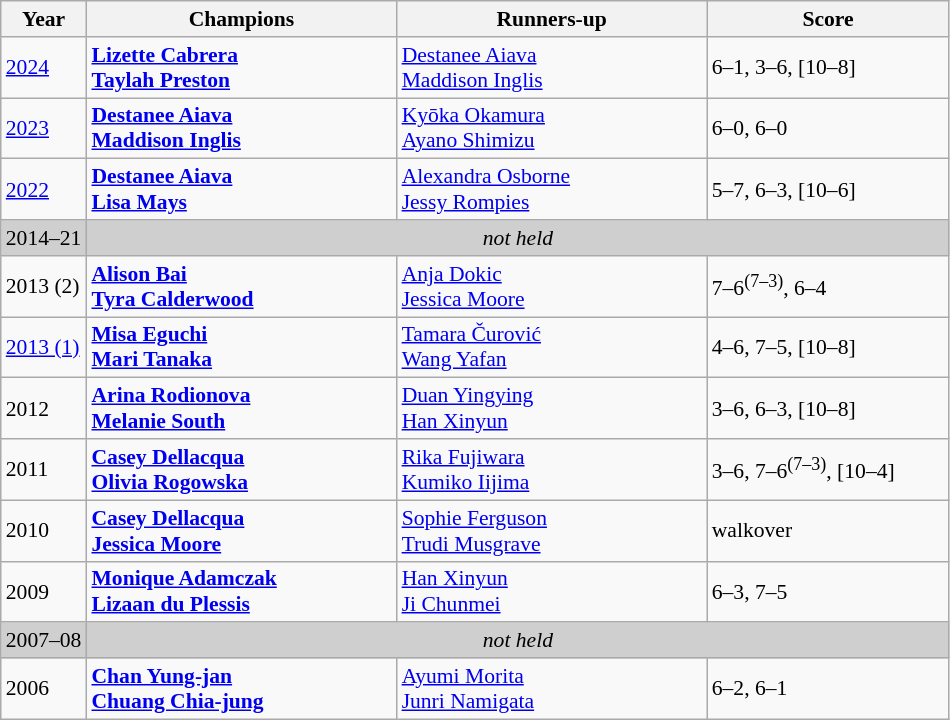<table class="wikitable" style="font-size:90%">
<tr>
<th>Year</th>
<th width="200">Champions</th>
<th width="200">Runners-up</th>
<th width="155">Score</th>
</tr>
<tr>
<td><a href='#'>2024</a></td>
<td> <strong><a href='#'>Lizette Cabrera</a></strong> <br>  <strong><a href='#'>Taylah Preston</a></strong></td>
<td> <a href='#'>Destanee Aiava</a> <br>  <a href='#'>Maddison Inglis</a></td>
<td>6–1, 3–6, [10–8]</td>
</tr>
<tr>
<td><a href='#'>2023</a></td>
<td> <strong><a href='#'>Destanee Aiava</a></strong> <br>  <strong><a href='#'>Maddison Inglis</a></strong></td>
<td> <a href='#'>Kyōka Okamura</a> <br>  <a href='#'>Ayano Shimizu</a></td>
<td>6–0, 6–0</td>
</tr>
<tr>
<td><a href='#'>2022</a></td>
<td> <strong><a href='#'>Destanee Aiava</a></strong> <br>  <strong><a href='#'>Lisa Mays</a></strong></td>
<td> <a href='#'>Alexandra Osborne</a> <br>  <a href='#'>Jessy Rompies</a></td>
<td>5–7, 6–3, [10–6]</td>
</tr>
<tr>
<td style="background:#cfcfcf">2014–21</td>
<td colspan=3 align=center style="background:#cfcfcf"><em>not held</em></td>
</tr>
<tr>
<td>2013 (2)</td>
<td> <strong><a href='#'>Alison Bai</a></strong> <br>  <strong><a href='#'>Tyra Calderwood</a></strong></td>
<td> <a href='#'>Anja Dokic</a> <br>  <a href='#'>Jessica Moore</a></td>
<td>7–6<sup>(7–3)</sup>, 6–4</td>
</tr>
<tr>
<td><a href='#'>2013 (1)</a></td>
<td> <strong><a href='#'>Misa Eguchi</a></strong> <br>  <strong><a href='#'>Mari Tanaka</a></strong></td>
<td> <a href='#'>Tamara Čurović</a> <br>  <a href='#'>Wang Yafan</a></td>
<td>4–6, 7–5, [10–8]</td>
</tr>
<tr>
<td>2012</td>
<td> <strong><a href='#'>Arina Rodionova</a></strong> <br>  <strong><a href='#'>Melanie South</a></strong></td>
<td> <a href='#'>Duan Yingying</a> <br>  <a href='#'>Han Xinyun</a></td>
<td>3–6, 6–3, [10–8]</td>
</tr>
<tr>
<td>2011</td>
<td> <strong><a href='#'>Casey Dellacqua</a></strong> <br>  <strong><a href='#'>Olivia Rogowska</a></strong></td>
<td> <a href='#'>Rika Fujiwara</a> <br>  <a href='#'>Kumiko Iijima</a></td>
<td>3–6, 7–6<sup>(7–3)</sup>, [10–4]</td>
</tr>
<tr>
<td>2010</td>
<td> <strong><a href='#'>Casey Dellacqua</a></strong> <br>  <strong><a href='#'>Jessica Moore</a></strong></td>
<td> <a href='#'>Sophie Ferguson</a> <br>  <a href='#'>Trudi Musgrave</a></td>
<td>walkover</td>
</tr>
<tr>
<td>2009</td>
<td> <strong><a href='#'>Monique Adamczak</a></strong> <br>  <strong><a href='#'>Lizaan du Plessis</a></strong></td>
<td> <a href='#'>Han Xinyun</a> <br>  <a href='#'>Ji Chunmei</a></td>
<td>6–3, 7–5</td>
</tr>
<tr>
<td style="background:#cfcfcf">2007–08</td>
<td colspan=3 align=center style="background:#cfcfcf"><em>not held</em></td>
</tr>
<tr>
<td>2006</td>
<td> <strong><a href='#'>Chan Yung-jan</a></strong> <br>  <strong><a href='#'>Chuang Chia-jung</a></strong></td>
<td> <a href='#'>Ayumi Morita</a> <br>  <a href='#'>Junri Namigata</a></td>
<td>6–2, 6–1</td>
</tr>
</table>
